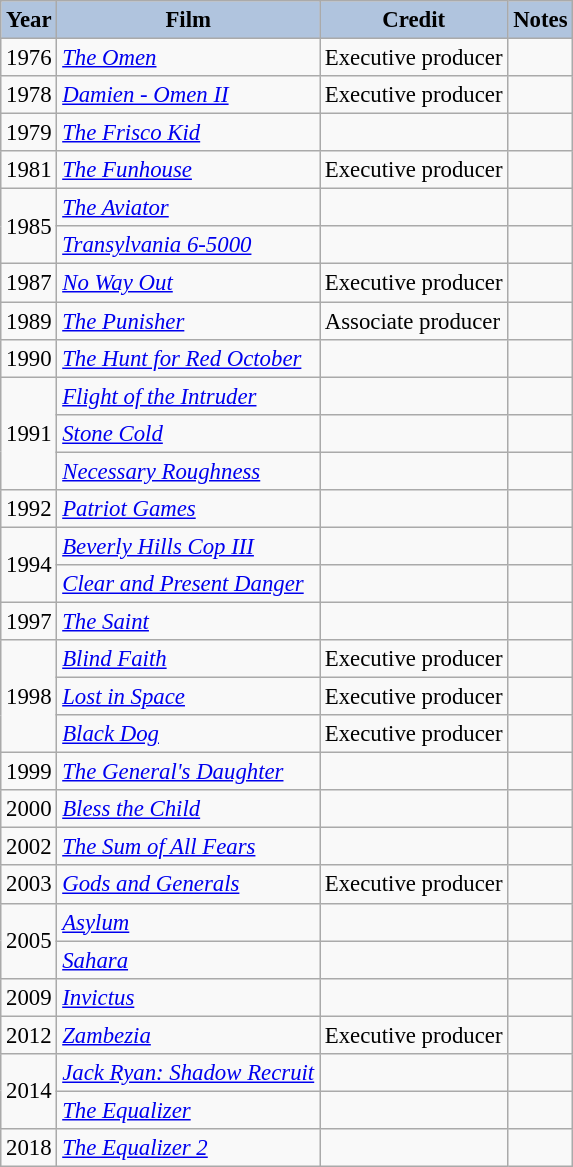<table class="wikitable" style="font-size:95%;">
<tr>
<th style="background:#B0C4DE;">Year</th>
<th style="background:#B0C4DE;">Film</th>
<th style="background:#B0C4DE;">Credit</th>
<th style="background:#B0C4DE;">Notes</th>
</tr>
<tr>
<td>1976</td>
<td><em><a href='#'>The Omen</a></em></td>
<td>Executive producer</td>
<td></td>
</tr>
<tr>
<td>1978</td>
<td><em><a href='#'>Damien - Omen II</a></em></td>
<td>Executive producer</td>
<td></td>
</tr>
<tr>
<td>1979</td>
<td><em><a href='#'>The Frisco Kid</a></em></td>
<td></td>
<td></td>
</tr>
<tr>
<td>1981</td>
<td><em><a href='#'>The Funhouse</a></em></td>
<td>Executive producer</td>
<td></td>
</tr>
<tr>
<td rowspan=2>1985</td>
<td><em><a href='#'>The Aviator</a></em></td>
<td></td>
<td></td>
</tr>
<tr>
<td><em><a href='#'>Transylvania 6-5000</a></em></td>
<td></td>
<td></td>
</tr>
<tr>
<td>1987</td>
<td><em><a href='#'>No Way Out</a></em></td>
<td>Executive producer</td>
<td></td>
</tr>
<tr>
<td>1989</td>
<td><em><a href='#'>The Punisher</a></em></td>
<td>Associate producer</td>
<td></td>
</tr>
<tr>
<td>1990</td>
<td><em><a href='#'>The Hunt for Red October</a></em></td>
<td></td>
<td></td>
</tr>
<tr>
<td rowspan=3>1991</td>
<td><em><a href='#'>Flight of the Intruder</a></em></td>
<td></td>
<td></td>
</tr>
<tr>
<td><em><a href='#'>Stone Cold</a></em></td>
<td></td>
<td></td>
</tr>
<tr>
<td><em><a href='#'>Necessary Roughness</a></em></td>
<td></td>
<td></td>
</tr>
<tr>
<td>1992</td>
<td><em><a href='#'>Patriot Games</a></em></td>
<td></td>
<td></td>
</tr>
<tr>
<td rowspan=2>1994</td>
<td><em><a href='#'>Beverly Hills Cop III</a></em></td>
<td></td>
<td></td>
</tr>
<tr>
<td><em><a href='#'>Clear and Present Danger</a></em></td>
<td></td>
<td></td>
</tr>
<tr>
<td>1997</td>
<td><em><a href='#'>The Saint</a></em></td>
<td></td>
<td></td>
</tr>
<tr>
<td rowspan=3>1998</td>
<td><em><a href='#'>Blind Faith</a></em></td>
<td>Executive producer</td>
<td></td>
</tr>
<tr>
<td><em><a href='#'>Lost in Space</a></em></td>
<td>Executive producer</td>
<td></td>
</tr>
<tr>
<td><em><a href='#'>Black Dog</a></em></td>
<td>Executive producer</td>
<td></td>
</tr>
<tr>
<td>1999</td>
<td><em><a href='#'>The General's Daughter</a></em></td>
<td></td>
<td></td>
</tr>
<tr>
<td>2000</td>
<td><em><a href='#'>Bless the Child</a></em></td>
<td></td>
<td></td>
</tr>
<tr>
<td>2002</td>
<td><em><a href='#'>The Sum of All Fears</a></em></td>
<td></td>
<td></td>
</tr>
<tr>
<td>2003</td>
<td><em><a href='#'>Gods and Generals</a></em></td>
<td>Executive producer</td>
<td></td>
</tr>
<tr>
<td rowspan=2>2005</td>
<td><em><a href='#'>Asylum</a></em></td>
<td></td>
<td></td>
</tr>
<tr>
<td><em><a href='#'>Sahara</a></em></td>
<td></td>
<td></td>
</tr>
<tr>
<td>2009</td>
<td><em><a href='#'>Invictus</a></em></td>
<td></td>
<td></td>
</tr>
<tr>
<td>2012</td>
<td><em><a href='#'>Zambezia</a></em></td>
<td>Executive producer</td>
<td></td>
</tr>
<tr>
<td rowspan=2>2014</td>
<td><em><a href='#'>Jack Ryan: Shadow Recruit</a></em></td>
<td></td>
<td></td>
</tr>
<tr>
<td><em><a href='#'>The Equalizer</a></em></td>
<td></td>
<td></td>
</tr>
<tr>
<td>2018</td>
<td><em><a href='#'>The Equalizer 2</a></em></td>
<td></td>
<td></td>
</tr>
</table>
